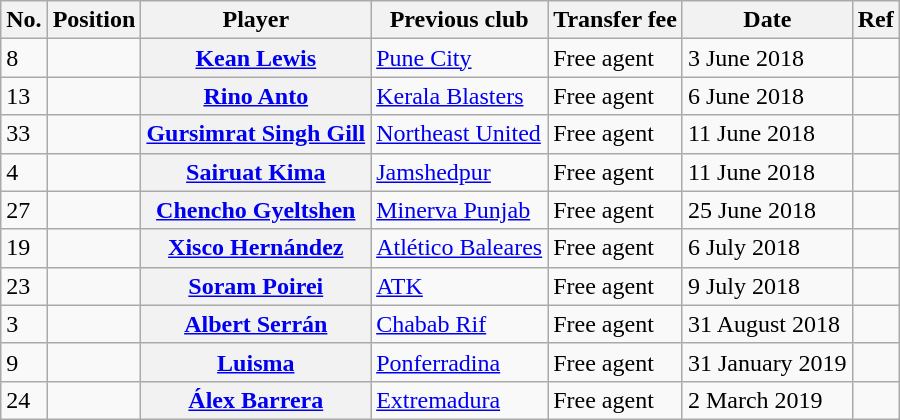<table class="wikitable plainrowheaders" style="text-align:center; text-align:left">
<tr>
<th>No.</th>
<th scope="col">Position</th>
<th scope="col">Player</th>
<th scope="col">Previous club</th>
<th scope="col">Transfer fee</th>
<th scope="col">Date</th>
<th scope="col">Ref</th>
</tr>
<tr>
<td>8</td>
<td></td>
<th scope="row"> <a href='#'>Kean Lewis</a></th>
<td><a href='#'>Pune City</a></td>
<td>Free agent</td>
<td>3 June 2018</td>
<td></td>
</tr>
<tr>
<td>13</td>
<td></td>
<th scope="row"> <a href='#'>Rino Anto</a></th>
<td><a href='#'>Kerala Blasters</a></td>
<td>Free agent</td>
<td>6 June 2018</td>
<td></td>
</tr>
<tr>
<td>33</td>
<td></td>
<th scope="row"> <a href='#'>Gursimrat Singh Gill</a></th>
<td><a href='#'>Northeast United</a></td>
<td>Free agent</td>
<td>11 June 2018</td>
<td></td>
</tr>
<tr>
<td>4</td>
<td></td>
<th scope="row"> <a href='#'>Sairuat Kima</a></th>
<td><a href='#'>Jamshedpur</a></td>
<td>Free agent</td>
<td>11 June 2018</td>
<td></td>
</tr>
<tr>
<td>27</td>
<td></td>
<th scope="row"> <a href='#'>Chencho Gyeltshen</a></th>
<td><a href='#'>Minerva Punjab</a></td>
<td>Free agent</td>
<td>25 June 2018</td>
<td></td>
</tr>
<tr>
<td>19</td>
<td></td>
<th scope="row"> <a href='#'>Xisco Hernández</a></th>
<td> <a href='#'>Atlético Baleares</a></td>
<td>Free agent</td>
<td>6 July 2018</td>
<td></td>
</tr>
<tr>
<td>23</td>
<td></td>
<th scope="row"> <a href='#'>Soram Poirei</a></th>
<td><a href='#'>ATK</a></td>
<td>Free agent</td>
<td>9 July 2018</td>
<td></td>
</tr>
<tr>
<td>3</td>
<td></td>
<th scope="row"> <a href='#'>Albert Serrán</a></th>
<td> <a href='#'>Chabab Rif</a></td>
<td>Free agent</td>
<td>31 August 2018</td>
<td></td>
</tr>
<tr>
<td>9</td>
<td></td>
<th scope="row"> <a href='#'>Luisma</a></th>
<td> <a href='#'>Ponferradina</a></td>
<td>Free agent</td>
<td>31 January 2019</td>
<td></td>
</tr>
<tr>
<td>24</td>
<td></td>
<th scope="row"> <a href='#'>Álex Barrera</a></th>
<td> <a href='#'>Extremadura</a></td>
<td>Free agent</td>
<td>2 March 2019</td>
<td></td>
</tr>
</table>
